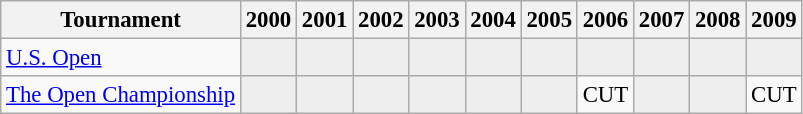<table class="wikitable" style="font-size:95%;">
<tr>
<th>Tournament</th>
<th>2000</th>
<th>2001</th>
<th>2002</th>
<th>2003</th>
<th>2004</th>
<th>2005</th>
<th>2006</th>
<th>2007</th>
<th>2008</th>
<th>2009</th>
</tr>
<tr>
<td align=left><a href='#'>U.S. Open</a></td>
<td style="background:#eeeeee;"></td>
<td style="background:#eeeeee;"></td>
<td style="background:#eeeeee;"></td>
<td style="background:#eeeeee;"></td>
<td style="background:#eeeeee;"></td>
<td style="background:#eeeeee;"></td>
<td style="background:#eeeeee;"></td>
<td style="background:#eeeeee;"></td>
<td style="background:#eeeeee;"></td>
<td style="background:#eeeeee;"></td>
</tr>
<tr>
<td align=left><a href='#'>The Open Championship</a></td>
<td style="background:#eeeeee;"></td>
<td style="background:#eeeeee;"></td>
<td style="background:#eeeeee;"></td>
<td style="background:#eeeeee;"></td>
<td style="background:#eeeeee;"></td>
<td style="background:#eeeeee;"></td>
<td>CUT</td>
<td style="background:#eeeeee;"></td>
<td style="background:#eeeeee;"></td>
<td>CUT</td>
</tr>
</table>
